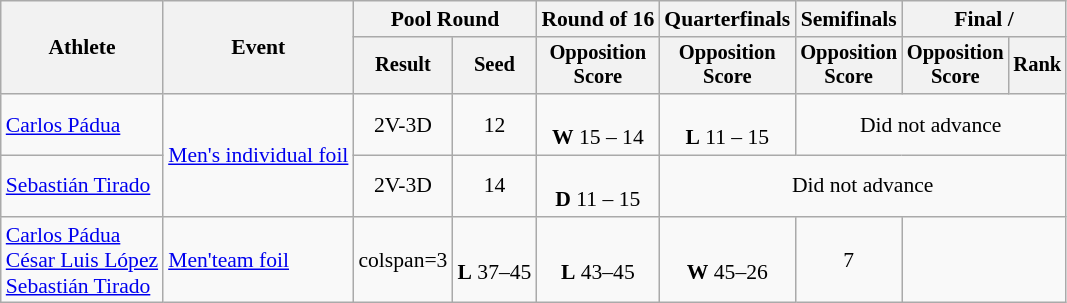<table class=wikitable style="font-size:90%">
<tr>
<th rowspan="2">Athlete</th>
<th rowspan="2">Event</th>
<th colspan=2>Pool Round</th>
<th>Round of 16</th>
<th>Quarterfinals</th>
<th>Semifinals</th>
<th colspan=2>Final / </th>
</tr>
<tr style="font-size:95%">
<th>Result</th>
<th>Seed</th>
<th>Opposition<br>Score</th>
<th>Opposition<br>Score</th>
<th>Opposition<br>Score</th>
<th>Opposition<br>Score</th>
<th>Rank</th>
</tr>
<tr align=center>
<td align=left><a href='#'>Carlos Pádua</a></td>
<td align=left rowspan=2><a href='#'>Men's individual foil</a></td>
<td>2V-3D</td>
<td>12</td>
<td><br><strong>W</strong> 15 – 14</td>
<td><br><strong>L</strong> 11 – 15</td>
<td align=center colspan=3>Did not advance</td>
</tr>
<tr align=center>
<td align=left><a href='#'>Sebastián Tirado</a></td>
<td>2V-3D</td>
<td>14</td>
<td><br><strong>D</strong> 11 – 15</td>
<td align=center colspan=4>Did not advance</td>
</tr>
<tr align=center>
<td align=left><a href='#'>Carlos Pádua</a><br><a href='#'>César Luis López</a><br><a href='#'>Sebastián Tirado</a></td>
<td align=left><a href='#'>Men'team foil</a></td>
<td>colspan=3 </td>
<td><br><strong>L</strong> 37–45</td>
<td><br><strong>L</strong> 43–45</td>
<td><br><strong>W</strong> 45–26</td>
<td>7</td>
</tr>
</table>
